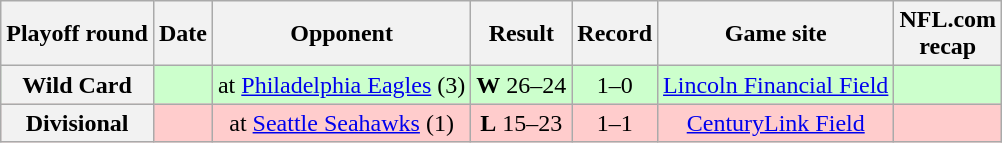<table class="wikitable" style="text-align:center">
<tr>
<th>Playoff round</th>
<th>Date</th>
<th>Opponent</th>
<th>Result</th>
<th>Record</th>
<th>Game site</th>
<th>NFL.com<br>recap</th>
</tr>
<tr style="background:#cfc">
<th>Wild Card</th>
<td></td>
<td>at <a href='#'>Philadelphia Eagles</a> (3)</td>
<td><strong>W</strong> 26–24</td>
<td>1–0</td>
<td><a href='#'>Lincoln Financial Field</a></td>
<td></td>
</tr>
<tr style="background:#fcc">
<th>Divisional</th>
<td></td>
<td>at <a href='#'>Seattle Seahawks</a> (1)</td>
<td><strong>L</strong> 15–23</td>
<td>1–1</td>
<td><a href='#'>CenturyLink Field</a></td>
<td></td>
</tr>
</table>
